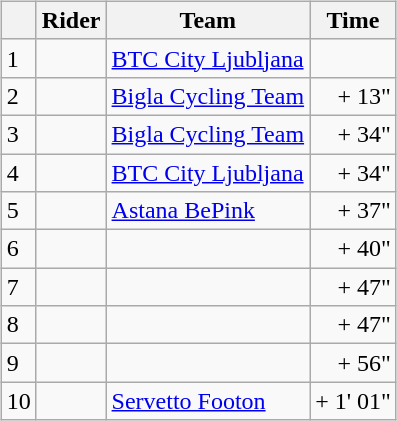<table>
<tr>
<td><br><table class="wikitable">
<tr>
<th></th>
<th>Rider</th>
<th>Team</th>
<th>Time</th>
</tr>
<tr>
<td>1</td>
<td></td>
<td><a href='#'>BTC City Ljubljana</a></td>
<td align="right"></td>
</tr>
<tr>
<td>2</td>
<td></td>
<td><a href='#'>Bigla Cycling Team</a></td>
<td align="right">+ 13"</td>
</tr>
<tr>
<td>3</td>
<td></td>
<td><a href='#'>Bigla Cycling Team</a></td>
<td align="right">+ 34"</td>
</tr>
<tr>
<td>4</td>
<td></td>
<td><a href='#'>BTC City Ljubljana</a></td>
<td align="right">+ 34"</td>
</tr>
<tr>
<td>5</td>
<td></td>
<td><a href='#'>Astana BePink</a></td>
<td align="right">+ 37"</td>
</tr>
<tr>
<td>6</td>
<td></td>
<td></td>
<td align="right">+ 40"</td>
</tr>
<tr>
<td>7</td>
<td></td>
<td></td>
<td align="right">+ 47"</td>
</tr>
<tr>
<td>8</td>
<td></td>
<td></td>
<td align="right">+ 47"</td>
</tr>
<tr>
<td>9</td>
<td></td>
<td></td>
<td align="right">+ 56"</td>
</tr>
<tr>
<td>10</td>
<td></td>
<td><a href='#'>Servetto Footon</a></td>
<td align="right">+ 1' 01"</td>
</tr>
</table>
</td>
</tr>
</table>
